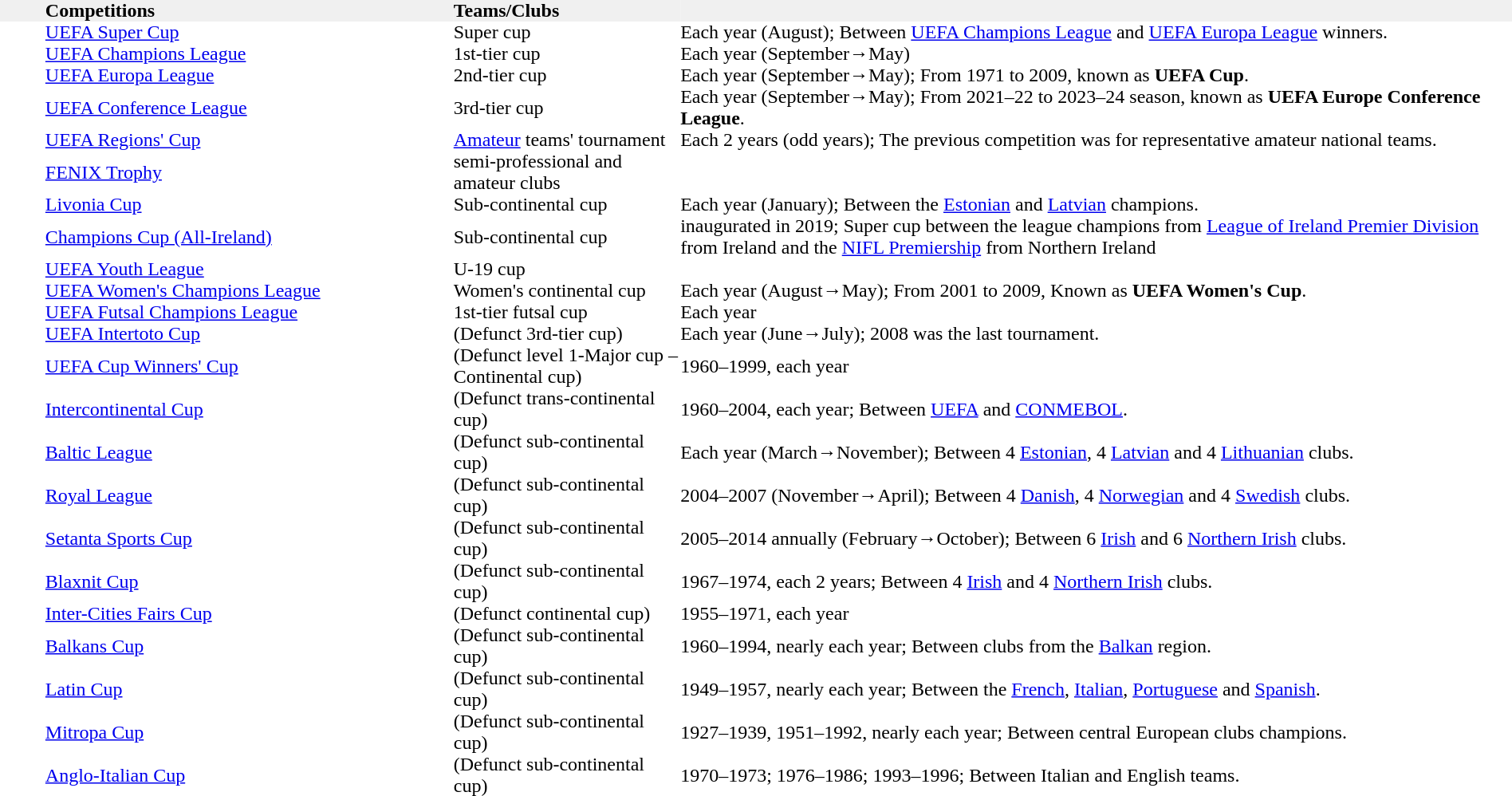<table width="100%" cellspacing="0" cellpadding="0">
<tr bgcolor="F0F0F0">
<th width="3%" align="left"> </th>
<th width="27%" align="left">Competitions</th>
<th width="15%" align="left">Teams/Clubs</th>
<th width="55%" align="left"></th>
</tr>
<tr>
<td></td>
<td><a href='#'>UEFA Super Cup</a></td>
<td>Super cup</td>
<td>Each year (August); Between <a href='#'>UEFA Champions League</a> and <a href='#'>UEFA Europa League</a> winners.</td>
</tr>
<tr>
<td></td>
<td><a href='#'>UEFA Champions League</a></td>
<td>1st-tier cup</td>
<td>Each year (September→May)</td>
</tr>
<tr>
<td></td>
<td><a href='#'>UEFA Europa League</a></td>
<td>2nd-tier cup</td>
<td>Each year (September→May); From 1971 to 2009, known as <strong>UEFA Cup</strong>.</td>
</tr>
<tr>
<td></td>
<td><a href='#'>UEFA Conference League</a></td>
<td>3rd-tier cup</td>
<td>Each year (September→May); From 2021–22 to 2023–24 season, known as <strong>UEFA Europe Conference League</strong>.</td>
</tr>
<tr>
<td></td>
<td><a href='#'>UEFA Regions' Cup</a></td>
<td><a href='#'>Amateur</a> teams' tournament</td>
<td>Each 2 years (odd years); The previous competition was for representative amateur national teams.</td>
</tr>
<tr>
<td></td>
<td><a href='#'>FENIX Trophy</a></td>
<td>semi-professional and amateur clubs</td>
<td></td>
</tr>
<tr>
<td></td>
<td><a href='#'>Livonia Cup</a></td>
<td>Sub-continental cup</td>
<td>Each year (January); Between the <a href='#'>Estonian</a> and <a href='#'>Latvian</a> champions.</td>
</tr>
<tr>
<td></td>
<td><a href='#'>Champions Cup (All-Ireland)</a></td>
<td>Sub-continental cup</td>
<td>inaugurated in 2019; Super cup between the league champions from <a href='#'>League of Ireland Premier Division</a> from Ireland and the <a href='#'>NIFL Premiership</a> from Northern Ireland</td>
</tr>
<tr>
<td></td>
<td><a href='#'>UEFA Youth League</a></td>
<td>U-19 cup</td>
<td></td>
<td></td>
</tr>
<tr>
<td></td>
<td><a href='#'>UEFA Women's Champions League</a></td>
<td>Women's continental cup</td>
<td>Each year (August→May); From 2001 to 2009, Known as <strong>UEFA Women's Cup</strong>.</td>
</tr>
<tr>
<td></td>
<td><a href='#'>UEFA Futsal Champions League</a></td>
<td>1st-tier futsal cup</td>
<td>Each year</td>
</tr>
<tr>
<td></td>
<td><a href='#'>UEFA Intertoto Cup</a></td>
<td>(Defunct 3rd-tier cup)</td>
<td>Each year (June→July); 2008 was the last tournament.</td>
</tr>
<tr>
<td></td>
<td><a href='#'>UEFA Cup Winners' Cup</a></td>
<td>(Defunct level 1-Major cup – Continental cup)</td>
<td>1960–1999, each year</td>
</tr>
<tr>
<td></td>
<td><a href='#'>Intercontinental Cup</a></td>
<td>(Defunct trans-continental cup)</td>
<td>1960–2004, each year; Between <a href='#'>UEFA</a> and <a href='#'>CONMEBOL</a>.</td>
</tr>
<tr>
<td></td>
<td><a href='#'>Baltic League</a></td>
<td>(Defunct sub-continental cup)</td>
<td>Each year (March→November); Between 4 <a href='#'>Estonian</a>, 4 <a href='#'>Latvian</a> and 4 <a href='#'>Lithuanian</a> clubs.</td>
</tr>
<tr>
<td></td>
<td><a href='#'>Royal League</a></td>
<td>(Defunct sub-continental cup)</td>
<td>2004–2007 (November→April); Between 4 <a href='#'>Danish</a>, 4 <a href='#'>Norwegian</a> and 4 <a href='#'>Swedish</a> clubs.</td>
</tr>
<tr>
<td></td>
<td><a href='#'>Setanta Sports Cup</a></td>
<td>(Defunct sub-continental cup)</td>
<td>2005–2014 annually (February→October); Between 6 <a href='#'>Irish</a> and 6 <a href='#'>Northern Irish</a> clubs.</td>
</tr>
<tr>
<td></td>
<td><a href='#'>Blaxnit Cup</a></td>
<td>(Defunct sub-continental cup)</td>
<td>1967–1974, each 2 years; Between 4 <a href='#'>Irish</a> and 4 <a href='#'>Northern Irish</a> clubs.</td>
</tr>
<tr>
<td></td>
<td><a href='#'>Inter-Cities Fairs Cup</a></td>
<td>(Defunct continental cup)</td>
<td>1955–1971, each year</td>
</tr>
<tr>
<td></td>
<td><a href='#'>Balkans Cup</a></td>
<td>(Defunct sub-continental cup)</td>
<td>1960–1994, nearly each year; Between clubs from the <a href='#'>Balkan</a> region.</td>
</tr>
<tr>
<td></td>
<td><a href='#'>Latin Cup</a></td>
<td>(Defunct sub-continental cup)</td>
<td>1949–1957, nearly each year; Between the <a href='#'>French</a>, <a href='#'>Italian</a>, <a href='#'>Portuguese</a> and <a href='#'>Spanish</a>.</td>
</tr>
<tr>
<td></td>
<td><a href='#'>Mitropa Cup</a></td>
<td>(Defunct sub-continental cup)</td>
<td>1927–1939, 1951–1992, nearly each year; Between central European clubs champions.</td>
</tr>
<tr>
<td></td>
<td><a href='#'>Anglo-Italian Cup</a></td>
<td>(Defunct sub-continental cup)</td>
<td>1970–1973; 1976–1986; 1993–1996; Between Italian and English teams.</td>
</tr>
</table>
